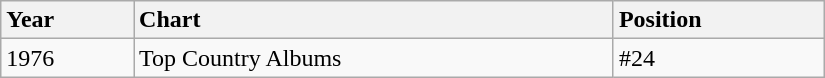<table class="wikitable" style="margin-top: 0" width="550px">
<tr>
<th style="text-align: left">Year</th>
<th style="text-align: left">Chart</th>
<th style="text-align: left">Position</th>
</tr>
<tr>
<td>1976</td>
<td>Top Country Albums</td>
<td>#24</td>
</tr>
</table>
